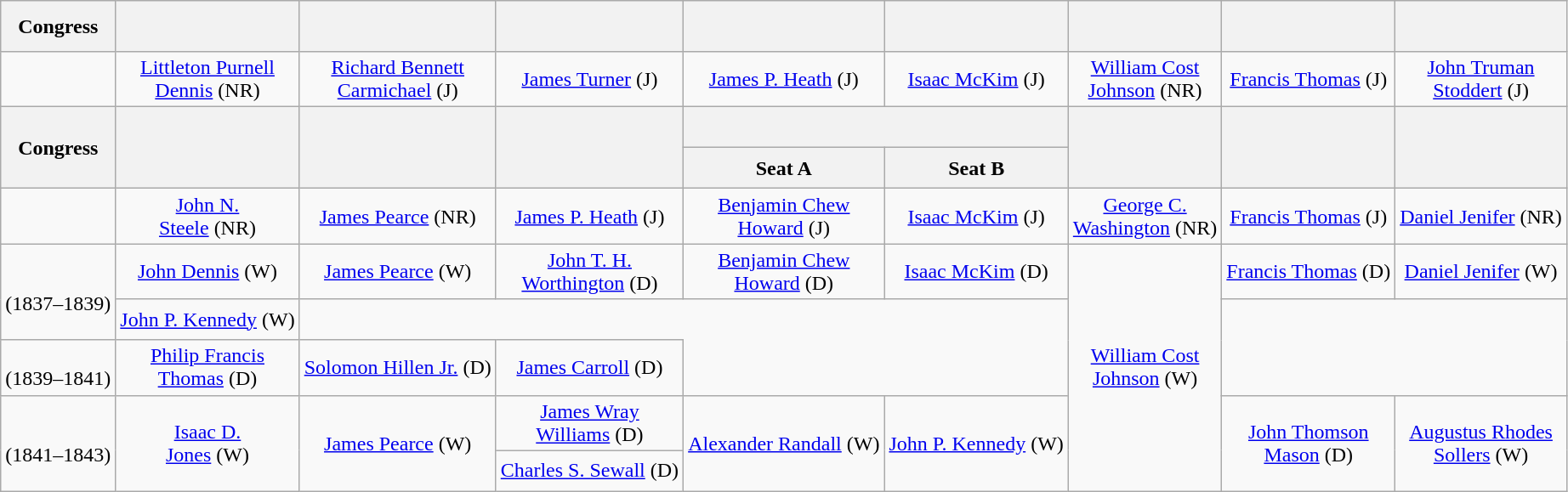<table class=wikitable style="text-align:center">
<tr style="height:2.5em">
<th>Congress</th>
<th></th>
<th></th>
<th></th>
<th></th>
<th></th>
<th></th>
<th></th>
<th></th>
</tr>
<tr style="height:2em">
<td><strong></strong><br></td>
<td><a href='#'>Littleton Purnell<br>Dennis</a> (NR)</td>
<td><a href='#'>Richard Bennett<br>Carmichael</a> (J)</td>
<td><a href='#'>James Turner</a> (J)</td>
<td><a href='#'>James P. Heath</a> (J)</td>
<td><a href='#'>Isaac McKim</a> (J)</td>
<td><a href='#'>William Cost<br>Johnson</a> (NR)</td>
<td><a href='#'>Francis Thomas</a> (J)</td>
<td><a href='#'>John Truman<br>Stoddert</a> (J)</td>
</tr>
<tr style="height:2em">
<th rowspan=2 class=small>Congress</th>
<th rowspan=2></th>
<th rowspan=2></th>
<th rowspan=2></th>
<th colspan=2></th>
<th rowspan=2></th>
<th rowspan=2></th>
<th rowspan=2></th>
</tr>
<tr style="height:2em">
<th>Seat A</th>
<th>Seat B</th>
</tr>
<tr style="height:2em">
<td><strong></strong><br></td>
<td><a href='#'>John N.<br>Steele</a> (NR)</td>
<td><a href='#'>James Pearce</a> (NR)</td>
<td><a href='#'>James P. Heath</a> (J)</td>
<td><a href='#'>Benjamin Chew<br>Howard</a> (J)</td>
<td><a href='#'>Isaac McKim</a> (J)</td>
<td><a href='#'>George C.<br>Washington</a> (NR)</td>
<td><a href='#'>Francis Thomas</a> (J)</td>
<td><a href='#'>Daniel Jenifer</a> (NR)</td>
</tr>
<tr style="height:2em">
<td rowspan=2><strong></strong><br>(1837–1839)</td>
<td><a href='#'>John Dennis</a> (W)</td>
<td><a href='#'>James Pearce</a> (W)</td>
<td><a href='#'>John T. H.<br>Worthington</a> (D)</td>
<td><a href='#'>Benjamin Chew<br>Howard</a> (D)</td>
<td><a href='#'>Isaac McKim</a> (D)</td>
<td rowspan="5" ><a href='#'>William Cost<br>Johnson</a> (W)</td>
<td><a href='#'>Francis Thomas</a> (D)</td>
<td><a href='#'>Daniel Jenifer</a> (W)</td>
</tr>
<tr style="height:2em">
<td><a href='#'>John P. Kennedy</a> (W)</td>
</tr>
<tr style="height:2em">
<td><strong></strong><br>(1839–1841)</td>
<td><a href='#'>Philip Francis<br>Thomas</a> (D)</td>
<td><a href='#'>Solomon Hillen Jr.</a> (D)</td>
<td><a href='#'>James Carroll</a> (D)</td>
</tr>
<tr style="height:2em">
<td rowspan="2"><strong></strong><br>(1841–1843)</td>
<td rowspan="2" ><a href='#'>Isaac D.<br>Jones</a> (W)</td>
<td rowspan="2" ><a href='#'>James Pearce</a> (W)</td>
<td><a href='#'>James Wray<br>Williams</a> (D)</td>
<td rowspan="2" ><a href='#'>Alexander Randall</a> (W)</td>
<td rowspan="2" ><a href='#'>John P. Kennedy</a> (W)</td>
<td rowspan="2" ><a href='#'>John Thomson<br>Mason</a> (D)</td>
<td rowspan="2" ><a href='#'>Augustus Rhodes<br>Sollers</a> (W)</td>
</tr>
<tr style="height:2em">
<td><a href='#'>Charles S. Sewall</a> (D)</td>
</tr>
</table>
